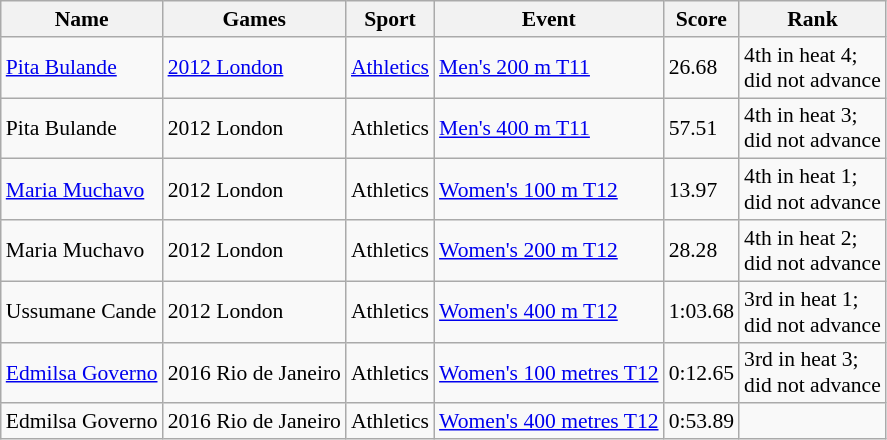<table class="wikitable sortable" style="font-size:90%">
<tr>
<th>Name</th>
<th>Games</th>
<th>Sport</th>
<th>Event</th>
<th>Score</th>
<th>Rank</th>
</tr>
<tr>
<td><a href='#'>Pita Bulande</a></td>
<td><a href='#'>2012 London</a></td>
<td><a href='#'>Athletics</a></td>
<td><a href='#'>Men's 200 m T11</a></td>
<td>26.68</td>
<td>4th in heat 4;<br> did not advance</td>
</tr>
<tr>
<td>Pita Bulande</td>
<td>2012 London</td>
<td>Athletics</td>
<td><a href='#'>Men's 400 m T11</a></td>
<td>57.51</td>
<td>4th in heat 3;<br> did not advance</td>
</tr>
<tr>
<td><a href='#'>Maria Muchavo</a></td>
<td>2012 London</td>
<td>Athletics</td>
<td><a href='#'>Women's 100 m T12</a></td>
<td>13.97</td>
<td>4th in heat 1;<br> did not advance</td>
</tr>
<tr>
<td>Maria Muchavo</td>
<td>2012 London</td>
<td>Athletics</td>
<td><a href='#'>Women's 200 m T12</a></td>
<td>28.28</td>
<td>4th in heat 2;<br> did not advance</td>
</tr>
<tr>
<td>Ussumane Cande</td>
<td>2012 London</td>
<td>Athletics</td>
<td><a href='#'>Women's 400 m T12</a></td>
<td>1:03.68</td>
<td>3rd in heat 1;<br> did not advance</td>
</tr>
<tr>
<td><a href='#'>Edmilsa Governo</a></td>
<td>2016 Rio de Janeiro</td>
<td>Athletics</td>
<td><a href='#'>Women's 100 metres T12</a></td>
<td>0:12.65</td>
<td>3rd in heat 3;<br> did not advance</td>
</tr>
<tr>
<td>Edmilsa Governo</td>
<td>2016 Rio de Janeiro</td>
<td>Athletics</td>
<td><a href='#'>Women's 400 metres T12</a></td>
<td>0:53.89</td>
<td></td>
</tr>
</table>
